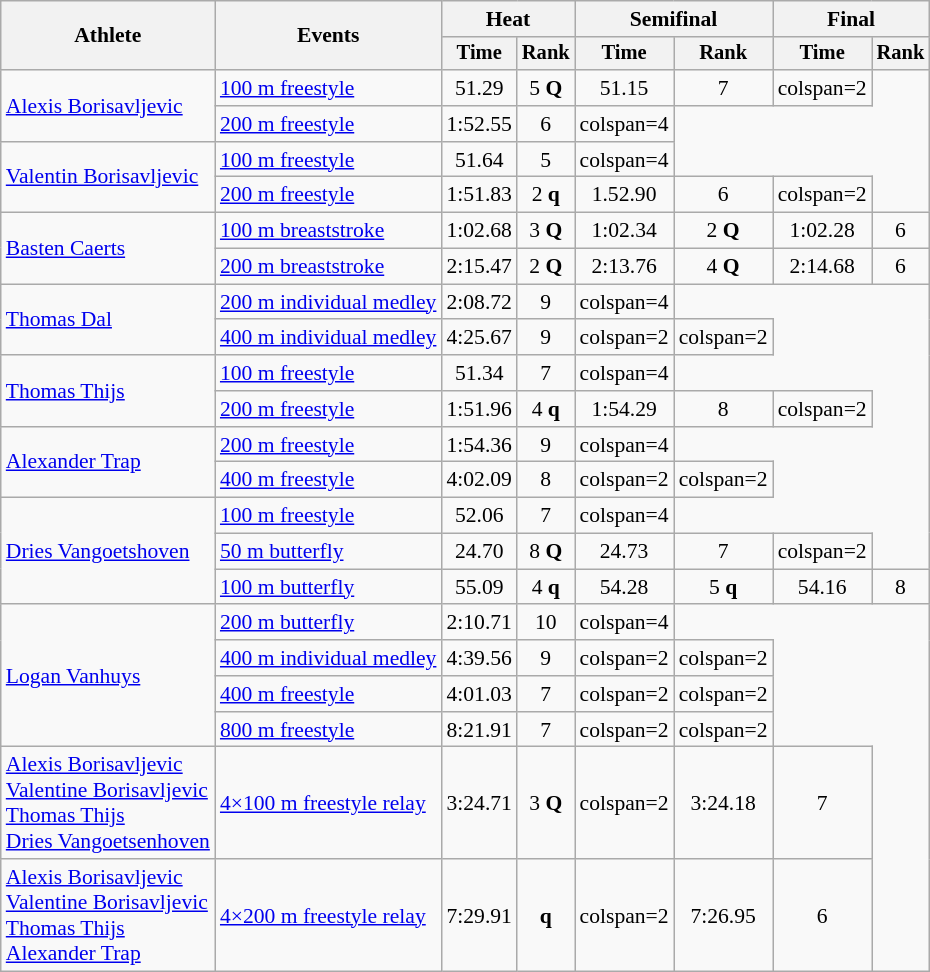<table class=wikitable style="font-size:90%">
<tr>
<th rowspan="2">Athlete</th>
<th rowspan="2">Events</th>
<th colspan="2">Heat</th>
<th colspan="2">Semifinal</th>
<th colspan="2">Final</th>
</tr>
<tr style="font-size:95%">
<th>Time</th>
<th>Rank</th>
<th>Time</th>
<th>Rank</th>
<th>Time</th>
<th>Rank</th>
</tr>
<tr align=center>
<td align=left rowspan=2><a href='#'>Alexis Borisavljevic</a></td>
<td align=left><a href='#'>100 m freestyle</a></td>
<td>51.29</td>
<td>5 <strong>Q</strong></td>
<td>51.15</td>
<td>7</td>
<td>colspan=2 </td>
</tr>
<tr align=center>
<td align=left><a href='#'>200 m freestyle</a></td>
<td>1:52.55</td>
<td>6</td>
<td>colspan=4 </td>
</tr>
<tr align=center>
<td style="text-align:left;" rowspan="2"><a href='#'>Valentin Borisavljevic</a></td>
<td align=left><a href='#'>100 m freestyle</a></td>
<td>51.64</td>
<td>5</td>
<td>colspan=4 </td>
</tr>
<tr align=center>
<td align=left><a href='#'>200 m freestyle</a></td>
<td>1:51.83</td>
<td>2 <strong>q</strong></td>
<td>1.52.90</td>
<td>6</td>
<td>colspan=2 </td>
</tr>
<tr align=center>
<td align=left rowspan=2><a href='#'>Basten Caerts</a></td>
<td align=left><a href='#'>100 m breaststroke</a></td>
<td>1:02.68</td>
<td>3 <strong>Q</strong></td>
<td>1:02.34</td>
<td>2 <strong>Q</strong></td>
<td>1:02.28</td>
<td>6</td>
</tr>
<tr align=center>
<td align=left><a href='#'>200 m breaststroke</a></td>
<td>2:15.47</td>
<td>2 <strong>Q</strong></td>
<td>2:13.76</td>
<td>4 <strong>Q</strong></td>
<td>2:14.68</td>
<td>6</td>
</tr>
<tr align=center>
<td align=left rowspan=2><a href='#'>Thomas Dal</a></td>
<td align=left><a href='#'>200 m individual medley</a></td>
<td>2:08.72</td>
<td>9</td>
<td>colspan=4 </td>
</tr>
<tr align=center>
<td align=left><a href='#'>400 m individual medley</a></td>
<td>4:25.67</td>
<td>9</td>
<td>colspan=2 </td>
<td>colspan=2 </td>
</tr>
<tr align=center>
<td style="text-align:left;" rowspan="2"><a href='#'>Thomas Thijs</a></td>
<td align=left><a href='#'>100 m freestyle</a></td>
<td>51.34</td>
<td>7</td>
<td>colspan=4 </td>
</tr>
<tr align=center>
<td align=left><a href='#'>200 m freestyle</a></td>
<td>1:51.96</td>
<td>4 <strong>q</strong></td>
<td>1:54.29</td>
<td>8</td>
<td>colspan=2 </td>
</tr>
<tr align=center>
<td align=left rowspan=2><a href='#'>Alexander Trap</a></td>
<td align=left><a href='#'>200 m freestyle</a></td>
<td>1:54.36</td>
<td>9</td>
<td>colspan=4 </td>
</tr>
<tr align=center>
<td align=left><a href='#'>400 m freestyle</a></td>
<td>4:02.09</td>
<td>8</td>
<td>colspan=2 </td>
<td>colspan=2 </td>
</tr>
<tr align=center>
<td align=left rowspan=3><a href='#'>Dries Vangoetshoven</a></td>
<td align=left><a href='#'>100 m freestyle</a></td>
<td>52.06</td>
<td>7</td>
<td>colspan=4 </td>
</tr>
<tr align=center>
<td align=left><a href='#'>50 m butterfly</a></td>
<td>24.70</td>
<td>8 <strong>Q</strong></td>
<td>24.73</td>
<td>7</td>
<td>colspan=2 </td>
</tr>
<tr align=center>
<td align=left><a href='#'>100 m butterfly</a></td>
<td>55.09</td>
<td>4 <strong>q</strong></td>
<td>54.28</td>
<td>5 <strong>q</strong></td>
<td>54.16</td>
<td>8</td>
</tr>
<tr align=center>
<td align=left rowspan=4><a href='#'>Logan Vanhuys</a></td>
<td align=left><a href='#'>200 m butterfly</a></td>
<td>2:10.71</td>
<td>10</td>
<td>colspan=4 </td>
</tr>
<tr align=center>
<td align=left><a href='#'>400 m individual medley</a></td>
<td>4:39.56</td>
<td>9</td>
<td>colspan=2 </td>
<td>colspan=2 </td>
</tr>
<tr align=center>
<td align=left><a href='#'>400 m freestyle</a></td>
<td>4:01.03</td>
<td>7</td>
<td>colspan=2 </td>
<td>colspan=2 </td>
</tr>
<tr align=center>
<td align=left><a href='#'>800 m freestyle</a></td>
<td>8:21.91</td>
<td>7</td>
<td>colspan=2 </td>
<td>colspan=2 </td>
</tr>
<tr align=center>
<td align=left><a href='#'>Alexis Borisavljevic</a><br> <a href='#'>Valentine Borisavljevic</a><br> <a href='#'>Thomas Thijs</a><br><a href='#'>Dries Vangoetsenhoven</a></td>
<td align=left><a href='#'>4×100 m freestyle relay</a></td>
<td>3:24.71</td>
<td>3 <strong>Q</strong></td>
<td>colspan=2 </td>
<td>3:24.18</td>
<td>7</td>
</tr>
<tr align=center>
<td align=left><a href='#'>Alexis Borisavljevic</a><br> <a href='#'>Valentine Borisavljevic</a><br> <a href='#'>Thomas Thijs</a><br><a href='#'>Alexander Trap</a></td>
<td align=left><a href='#'>4×200 m freestyle relay</a></td>
<td>7:29.91</td>
<td><strong>q</strong></td>
<td>colspan=2 </td>
<td>7:26.95</td>
<td>6</td>
</tr>
</table>
